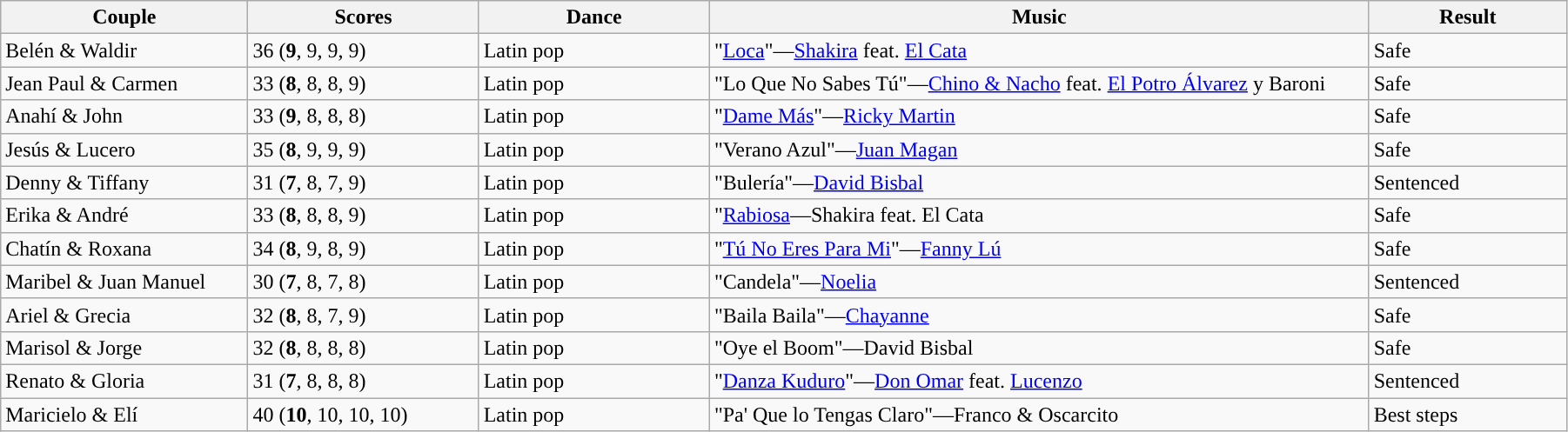<table class="wikitable sortable" style="width:95%; white-space:nowrap;">
<tr>
<th style="width:15%;">Couple</th>
<th style="width:14%;">Scores</th>
<th style="width:14%;">Dance</th>
<th style="width:40%;">Music</th>
<th style="width:12%;">Result</th>
</tr>
<tr>
<td>Belén & Waldir</td>
<td>36 (<strong>9</strong>, 9, 9, 9)</td>
<td>Latin pop</td>
<td>"<a href='#'>Loca</a>"—<a href='#'>Shakira</a> feat. <a href='#'>El Cata</a></td>
<td>Safe</td>
</tr>
<tr>
<td>Jean Paul & Carmen</td>
<td>33 (<strong>8</strong>, 8, 8, 9)</td>
<td>Latin pop</td>
<td>"Lo Que No Sabes Tú"—<a href='#'>Chino & Nacho</a> feat. <a href='#'>El Potro Álvarez</a> y Baroni</td>
<td>Safe</td>
</tr>
<tr>
<td>Anahí & John</td>
<td>33 (<strong>9</strong>, 8, 8, 8)</td>
<td>Latin pop</td>
<td>"<a href='#'>Dame Más</a>"—<a href='#'>Ricky Martin</a></td>
<td>Safe</td>
</tr>
<tr>
<td>Jesús & Lucero</td>
<td>35 (<strong>8</strong>, 9, 9, 9)</td>
<td>Latin pop</td>
<td>"Verano Azul"—<a href='#'>Juan Magan</a></td>
<td>Safe</td>
</tr>
<tr>
<td>Denny & Tiffany</td>
<td>31 (<strong>7</strong>, 8, 7, 9)</td>
<td>Latin pop</td>
<td>"Bulería"—<a href='#'>David Bisbal</a></td>
<td>Sentenced</td>
</tr>
<tr>
<td>Erika & André</td>
<td>33 (<strong>8</strong>, 8, 8, 9)</td>
<td>Latin pop</td>
<td>"<a href='#'>Rabiosa</a>—Shakira feat. El Cata</td>
<td>Safe</td>
</tr>
<tr>
<td>Chatín & Roxana</td>
<td>34 (<strong>8</strong>, 9, 8, 9)</td>
<td>Latin pop</td>
<td>"<a href='#'>Tú No Eres Para Mi</a>"—<a href='#'>Fanny Lú</a></td>
<td>Safe</td>
</tr>
<tr>
<td>Maribel & Juan Manuel</td>
<td>30 (<strong>7</strong>, 8, 7, 8)</td>
<td>Latin pop</td>
<td>"Candela"—<a href='#'>Noelia</a></td>
<td>Sentenced</td>
</tr>
<tr>
<td>Ariel & Grecia</td>
<td>32 (<strong>8</strong>, 8, 7, 9)</td>
<td>Latin pop</td>
<td>"Baila Baila"—<a href='#'>Chayanne</a></td>
<td>Safe</td>
</tr>
<tr>
<td>Marisol & Jorge</td>
<td>32 (<strong>8</strong>, 8, 8, 8)</td>
<td>Latin pop</td>
<td>"Oye el Boom"—David Bisbal</td>
<td>Safe</td>
</tr>
<tr>
<td>Renato & Gloria</td>
<td>31 (<strong>7</strong>, 8, 8, 8)</td>
<td>Latin pop</td>
<td>"<a href='#'>Danza Kuduro</a>"—<a href='#'>Don Omar</a> feat. <a href='#'>Lucenzo</a></td>
<td>Sentenced</td>
</tr>
<tr>
<td>Maricielo & Elí</td>
<td>40 (<strong>10</strong>, 10, 10, 10)</td>
<td>Latin pop</td>
<td>"Pa' Que lo Tengas Claro"—Franco & Oscarcito</td>
<td>Best steps</td>
</tr>
</table>
